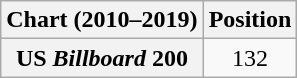<table class="wikitable plainrowheaders" style="text-align:center">
<tr>
<th scope="col">Chart (2010–2019)</th>
<th scope="col">Position</th>
</tr>
<tr>
<th scope="row">US <em>Billboard</em> 200</th>
<td>132</td>
</tr>
</table>
